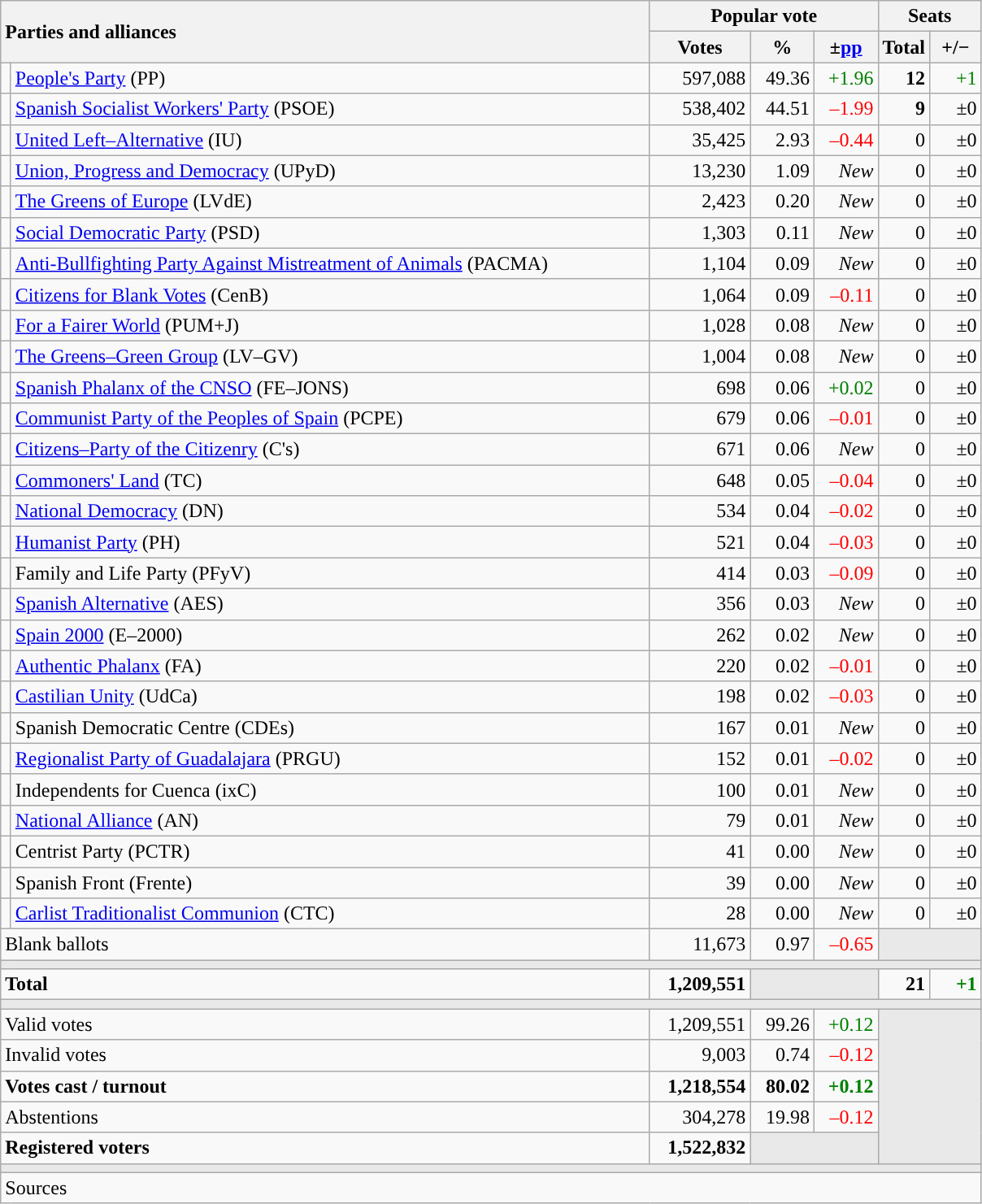<table class="wikitable" style="text-align:right;">
<tr>
<th style="text-align:left;" rowspan="2" colspan="2" width="525">Parties and alliances</th>
<th colspan="3">Popular vote</th>
<th colspan="2">Seats</th>
</tr>
<tr>
<th width="75">Votes</th>
<th width="45">%</th>
<th width="45">±<a href='#'>pp</a></th>
<th width="35">Total</th>
<th width="35">+/−</th>
</tr>
<tr>
<td width="1" style="color:inherit;background:"></td>
<td align="left"><a href='#'>People's Party</a> (PP)</td>
<td>597,088</td>
<td>49.36</td>
<td style="color:green;">+1.96</td>
<td><strong>12</strong></td>
<td style="color:green;">+1</td>
</tr>
<tr>
<td style="color:inherit;background:"></td>
<td align="left"><a href='#'>Spanish Socialist Workers' Party</a> (PSOE)</td>
<td>538,402</td>
<td>44.51</td>
<td style="color:red;">–1.99</td>
<td><strong>9</strong></td>
<td>±0</td>
</tr>
<tr>
<td style="color:inherit;background:"></td>
<td align="left"><a href='#'>United Left–Alternative</a> (IU)</td>
<td>35,425</td>
<td>2.93</td>
<td style="color:red;">–0.44</td>
<td>0</td>
<td>±0</td>
</tr>
<tr>
<td style="color:inherit;background:"></td>
<td align="left"><a href='#'>Union, Progress and Democracy</a> (UPyD)</td>
<td>13,230</td>
<td>1.09</td>
<td><em>New</em></td>
<td>0</td>
<td>±0</td>
</tr>
<tr>
<td style="color:inherit;background:"></td>
<td align="left"><a href='#'>The Greens of Europe</a> (LVdE)</td>
<td>2,423</td>
<td>0.20</td>
<td><em>New</em></td>
<td>0</td>
<td>±0</td>
</tr>
<tr>
<td style="color:inherit;background:"></td>
<td align="left"><a href='#'>Social Democratic Party</a> (PSD)</td>
<td>1,303</td>
<td>0.11</td>
<td><em>New</em></td>
<td>0</td>
<td>±0</td>
</tr>
<tr>
<td style="color:inherit;background:"></td>
<td align="left"><a href='#'>Anti-Bullfighting Party Against Mistreatment of Animals</a> (PACMA)</td>
<td>1,104</td>
<td>0.09</td>
<td><em>New</em></td>
<td>0</td>
<td>±0</td>
</tr>
<tr>
<td style="color:inherit;background:"></td>
<td align="left"><a href='#'>Citizens for Blank Votes</a> (CenB)</td>
<td>1,064</td>
<td>0.09</td>
<td style="color:red;">–0.11</td>
<td>0</td>
<td>±0</td>
</tr>
<tr>
<td style="color:inherit;background:"></td>
<td align="left"><a href='#'>For a Fairer World</a> (PUM+J)</td>
<td>1,028</td>
<td>0.08</td>
<td><em>New</em></td>
<td>0</td>
<td>±0</td>
</tr>
<tr>
<td style="color:inherit;background:"></td>
<td align="left"><a href='#'>The Greens–Green Group</a> (LV–GV)</td>
<td>1,004</td>
<td>0.08</td>
<td><em>New</em></td>
<td>0</td>
<td>±0</td>
</tr>
<tr>
<td style="color:inherit;background:"></td>
<td align="left"><a href='#'>Spanish Phalanx of the CNSO</a> (FE–JONS)</td>
<td>698</td>
<td>0.06</td>
<td style="color:green;">+0.02</td>
<td>0</td>
<td>±0</td>
</tr>
<tr>
<td style="color:inherit;background:"></td>
<td align="left"><a href='#'>Communist Party of the Peoples of Spain</a> (PCPE)</td>
<td>679</td>
<td>0.06</td>
<td style="color:red;">–0.01</td>
<td>0</td>
<td>±0</td>
</tr>
<tr>
<td style="color:inherit;background:"></td>
<td align="left"><a href='#'>Citizens–Party of the Citizenry</a> (C's)</td>
<td>671</td>
<td>0.06</td>
<td><em>New</em></td>
<td>0</td>
<td>±0</td>
</tr>
<tr>
<td style="color:inherit;background:"></td>
<td align="left"><a href='#'>Commoners' Land</a> (TC)</td>
<td>648</td>
<td>0.05</td>
<td style="color:red;">–0.04</td>
<td>0</td>
<td>±0</td>
</tr>
<tr>
<td style="color:inherit;background:"></td>
<td align="left"><a href='#'>National Democracy</a> (DN)</td>
<td>534</td>
<td>0.04</td>
<td style="color:red;">–0.02</td>
<td>0</td>
<td>±0</td>
</tr>
<tr>
<td style="color:inherit;background:"></td>
<td align="left"><a href='#'>Humanist Party</a> (PH)</td>
<td>521</td>
<td>0.04</td>
<td style="color:red;">–0.03</td>
<td>0</td>
<td>±0</td>
</tr>
<tr>
<td style="color:inherit;background:"></td>
<td align="left">Family and Life Party (PFyV)</td>
<td>414</td>
<td>0.03</td>
<td style="color:red;">–0.09</td>
<td>0</td>
<td>±0</td>
</tr>
<tr>
<td style="color:inherit;background:"></td>
<td align="left"><a href='#'>Spanish Alternative</a> (AES)</td>
<td>356</td>
<td>0.03</td>
<td><em>New</em></td>
<td>0</td>
<td>±0</td>
</tr>
<tr>
<td style="color:inherit;background:"></td>
<td align="left"><a href='#'>Spain 2000</a> (E–2000)</td>
<td>262</td>
<td>0.02</td>
<td><em>New</em></td>
<td>0</td>
<td>±0</td>
</tr>
<tr>
<td style="color:inherit;background:"></td>
<td align="left"><a href='#'>Authentic Phalanx</a> (FA)</td>
<td>220</td>
<td>0.02</td>
<td style="color:red;">–0.01</td>
<td>0</td>
<td>±0</td>
</tr>
<tr>
<td style="color:inherit;background:"></td>
<td align="left"><a href='#'>Castilian Unity</a> (UdCa)</td>
<td>198</td>
<td>0.02</td>
<td style="color:red;">–0.03</td>
<td>0</td>
<td>±0</td>
</tr>
<tr>
<td style="color:inherit;background:"></td>
<td align="left">Spanish Democratic Centre (CDEs)</td>
<td>167</td>
<td>0.01</td>
<td><em>New</em></td>
<td>0</td>
<td>±0</td>
</tr>
<tr>
<td style="color:inherit;background:"></td>
<td align="left"><a href='#'>Regionalist Party of Guadalajara</a> (PRGU)</td>
<td>152</td>
<td>0.01</td>
<td style="color:red;">–0.02</td>
<td>0</td>
<td>±0</td>
</tr>
<tr>
<td style="color:inherit;background:"></td>
<td align="left">Independents for Cuenca (ixC)</td>
<td>100</td>
<td>0.01</td>
<td><em>New</em></td>
<td>0</td>
<td>±0</td>
</tr>
<tr>
<td style="color:inherit;background:"></td>
<td align="left"><a href='#'>National Alliance</a> (AN)</td>
<td>79</td>
<td>0.01</td>
<td><em>New</em></td>
<td>0</td>
<td>±0</td>
</tr>
<tr>
<td style="color:inherit;background:"></td>
<td align="left">Centrist Party (PCTR)</td>
<td>41</td>
<td>0.00</td>
<td><em>New</em></td>
<td>0</td>
<td>±0</td>
</tr>
<tr>
<td style="color:inherit;background:"></td>
<td align="left">Spanish Front (Frente)</td>
<td>39</td>
<td>0.00</td>
<td><em>New</em></td>
<td>0</td>
<td>±0</td>
</tr>
<tr>
<td style="color:inherit;background:"></td>
<td align="left"><a href='#'>Carlist Traditionalist Communion</a> (CTC)</td>
<td>28</td>
<td>0.00</td>
<td><em>New</em></td>
<td>0</td>
<td>±0</td>
</tr>
<tr>
<td align="left" colspan="2">Blank ballots</td>
<td>11,673</td>
<td>0.97</td>
<td style="color:red;">–0.65</td>
<td bgcolor="#E9E9E9" colspan="2"></td>
</tr>
<tr>
<td colspan="7" bgcolor="#E9E9E9"></td>
</tr>
<tr style="font-weight:bold;">
<td align="left" colspan="2">Total</td>
<td>1,209,551</td>
<td bgcolor="#E9E9E9" colspan="2"></td>
<td>21</td>
<td style="color:green;">+1</td>
</tr>
<tr>
<td colspan="7" bgcolor="#E9E9E9"></td>
</tr>
<tr>
<td align="left" colspan="2">Valid votes</td>
<td>1,209,551</td>
<td>99.26</td>
<td style="color:green;">+0.12</td>
<td bgcolor="#E9E9E9" colspan="2" rowspan="5"></td>
</tr>
<tr>
<td align="left" colspan="2">Invalid votes</td>
<td>9,003</td>
<td>0.74</td>
<td style="color:red;">–0.12</td>
</tr>
<tr style="font-weight:bold;">
<td align="left" colspan="2">Votes cast / turnout</td>
<td>1,218,554</td>
<td>80.02</td>
<td style="color:green;">+0.12</td>
</tr>
<tr>
<td align="left" colspan="2">Abstentions</td>
<td>304,278</td>
<td>19.98</td>
<td style="color:red;">–0.12</td>
</tr>
<tr style="font-weight:bold;">
<td align="left" colspan="2">Registered voters</td>
<td>1,522,832</td>
<td bgcolor="#E9E9E9" colspan="2"></td>
</tr>
<tr>
<td colspan="7" bgcolor="#E9E9E9"></td>
</tr>
<tr>
<td align="left" colspan="7">Sources</td>
</tr>
</table>
